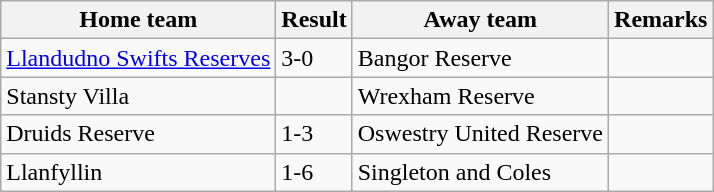<table class="wikitable">
<tr>
<th>Home team</th>
<th>Result</th>
<th>Away team</th>
<th>Remarks</th>
</tr>
<tr>
<td><a href='#'>Llandudno Swifts Reserves</a></td>
<td>3-0</td>
<td>Bangor Reserve</td>
<td></td>
</tr>
<tr>
<td>Stansty Villa</td>
<td></td>
<td>Wrexham Reserve</td>
<td></td>
</tr>
<tr>
<td>Druids Reserve</td>
<td>1-3</td>
<td>Oswestry United Reserve</td>
<td></td>
</tr>
<tr>
<td>Llanfyllin</td>
<td>1-6</td>
<td> Singleton and Coles</td>
<td></td>
</tr>
</table>
